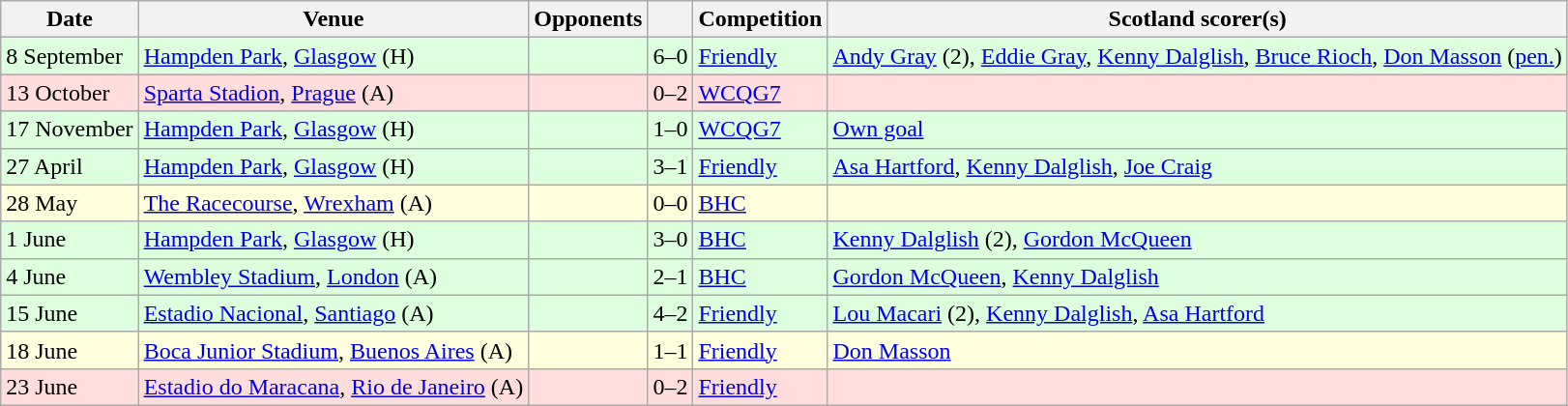<table class="wikitable">
<tr>
<th>Date</th>
<th>Venue</th>
<th>Opponents</th>
<th></th>
<th>Competition</th>
<th>Scotland scorer(s)</th>
</tr>
<tr bgcolor=#ddffdd>
<td>8 September</td>
<td><a href='#'>Hampden Park</a>, <a href='#'>Glasgow</a> (H)</td>
<td></td>
<td align=center>6–0</td>
<td><a href='#'>Friendly</a></td>
<td><a href='#'>Andy Gray</a> (2), <a href='#'>Eddie Gray</a>, <a href='#'>Kenny Dalglish</a>, <a href='#'>Bruce Rioch</a>, <a href='#'>Don Masson</a> (<a href='#'>pen.</a>)</td>
</tr>
<tr bgcolor=#ffdddd>
<td>13 October</td>
<td><a href='#'>Sparta Stadion</a>, <a href='#'>Prague</a> (A)</td>
<td></td>
<td align=center>0–2</td>
<td><a href='#'>WCQG7</a></td>
<td></td>
</tr>
<tr bgcolor=#ddffdd>
<td>17 November</td>
<td><a href='#'>Hampden Park</a>, <a href='#'>Glasgow</a> (H)</td>
<td></td>
<td align=center>1–0</td>
<td><a href='#'>WCQG7</a></td>
<td><a href='#'>Own goal</a></td>
</tr>
<tr bgcolor=#ddffdd>
<td>27 April</td>
<td><a href='#'>Hampden Park</a>, <a href='#'>Glasgow</a> (H)</td>
<td></td>
<td align=center>3–1</td>
<td><a href='#'>Friendly</a></td>
<td><a href='#'>Asa Hartford</a>, <a href='#'>Kenny Dalglish</a>, <a href='#'>Joe Craig</a></td>
</tr>
<tr bgcolor=#ffffdd>
<td>28 May</td>
<td><a href='#'>The Racecourse</a>, <a href='#'>Wrexham</a> (A)</td>
<td></td>
<td align=center>0–0</td>
<td><a href='#'>BHC</a></td>
<td></td>
</tr>
<tr bgcolor=#ddffdd>
<td>1 June</td>
<td><a href='#'>Hampden Park</a>, <a href='#'>Glasgow</a> (H)</td>
<td></td>
<td align=center>3–0</td>
<td><a href='#'>BHC</a></td>
<td><a href='#'>Kenny Dalglish</a> (2), <a href='#'>Gordon McQueen</a></td>
</tr>
<tr bgcolor=#ddffdd>
<td>4 June</td>
<td><a href='#'>Wembley Stadium</a>, <a href='#'>London</a> (A)</td>
<td></td>
<td align=center>2–1</td>
<td><a href='#'>BHC</a></td>
<td><a href='#'>Gordon McQueen</a>, <a href='#'>Kenny Dalglish</a></td>
</tr>
<tr bgcolor=#ddffdd>
<td>15 June</td>
<td><a href='#'>Estadio Nacional</a>, <a href='#'>Santiago</a> (A)</td>
<td></td>
<td align=center>4–2</td>
<td><a href='#'>Friendly</a></td>
<td><a href='#'>Lou Macari</a> (2), <a href='#'>Kenny Dalglish</a>, <a href='#'>Asa Hartford</a></td>
</tr>
<tr bgcolor=#ffffdd>
<td>18 June</td>
<td><a href='#'>Boca Junior Stadium</a>, <a href='#'>Buenos Aires</a> (A)</td>
<td></td>
<td align=center>1–1</td>
<td><a href='#'>Friendly</a></td>
<td><a href='#'>Don Masson</a></td>
</tr>
<tr bgcolor=#ffdddd>
<td>23 June</td>
<td><a href='#'>Estadio do Maracana</a>, <a href='#'>Rio de Janeiro</a> (A)</td>
<td></td>
<td align=center>0–2</td>
<td><a href='#'>Friendly</a></td>
<td></td>
</tr>
</table>
